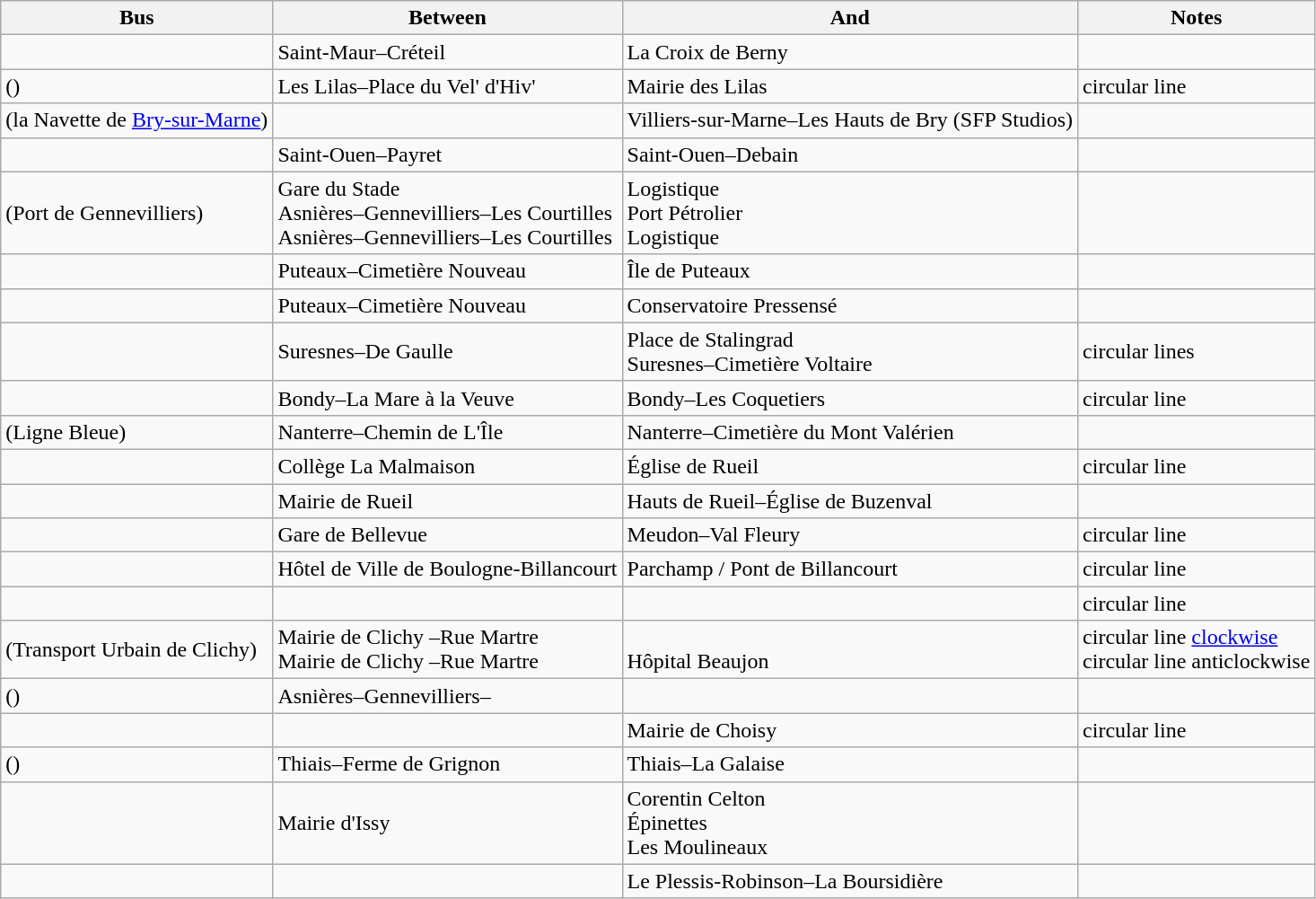<table class="wikitable">
<tr>
<th>Bus</th>
<th>Between</th>
<th>And</th>
<th>Notes</th>
</tr>
<tr>
<td></td>
<td>Saint-Maur–Créteil </td>
<td>La Croix de Berny </td>
<td></td>
</tr>
<tr>
<td> ()</td>
<td>Les Lilas–Place du Vel' d'Hiv'</td>
<td>Mairie des Lilas </td>
<td>circular line</td>
</tr>
<tr>
<td> (la Navette de <a href='#'>Bry-sur-Marne</a>)</td>
<td> </td>
<td>Villiers-sur-Marne–Les Hauts de Bry (SFP Studios)</td>
<td></td>
</tr>
<tr>
<td> </td>
<td>Saint-Ouen–Payret</td>
<td>Saint-Ouen–Debain</td>
<td></td>
</tr>
<tr>
<td>  (Port de Gennevilliers)</td>
<td> Gare du Stade <br> Asnières–Gennevilliers–Les Courtilles <br> Asnières–Gennevilliers–Les Courtilles </td>
<td> Logistique<br> Port Pétrolier<br> Logistique</td>
<td></td>
</tr>
<tr>
<td> </td>
<td>Puteaux–Cimetière Nouveau</td>
<td>Île de Puteaux</td>
<td></td>
</tr>
<tr>
<td> </td>
<td>Puteaux–Cimetière Nouveau</td>
<td>Conservatoire Pressensé</td>
<td></td>
</tr>
<tr>
<td>  </td>
<td> Suresnes–De Gaulle</td>
<td> Place de Stalingrad<br> Suresnes–Cimetière Voltaire</td>
<td>circular lines</td>
</tr>
<tr>
<td> </td>
<td>Bondy–La Mare à la Veuve</td>
<td>Bondy–Les Coquetiers</td>
<td>circular line</td>
</tr>
<tr>
<td> (Ligne Bleue)</td>
<td>Nanterre–Chemin de L'Île</td>
<td>Nanterre–Cimetière du Mont Valérien</td>
<td></td>
</tr>
<tr>
<td></td>
<td>Collège La Malmaison</td>
<td>Église de Rueil</td>
<td>circular line</td>
</tr>
<tr>
<td></td>
<td>Mairie de Rueil</td>
<td>Hauts de Rueil–Église de Buzenval</td>
<td></td>
</tr>
<tr>
<td> </td>
<td>Gare de Bellevue </td>
<td>Meudon–Val Fleury </td>
<td>circular line</td>
</tr>
<tr>
<td> </td>
<td>Hôtel de Ville de Boulogne-Billancourt</td>
<td>Parchamp / Pont de Billancourt</td>
<td>circular line</td>
</tr>
<tr>
<td> </td>
<td> </td>
<td> </td>
<td>circular line</td>
</tr>
<tr>
<td> (Transport Urbain de Clichy)</td>
<td> Mairie de Clichy –Rue Martre<br> Mairie de Clichy –Rue Martre</td>
<td>  <br> Hôpital Beaujon</td>
<td>circular line <a href='#'>clockwise</a><br>circular line anticlockwise</td>
</tr>
<tr>
<td> ()</td>
<td>Asnières–Gennevilliers– </td>
<td> </td>
<td></td>
</tr>
<tr>
<td> </td>
<td> </td>
<td>Mairie de Choisy</td>
<td>circular line</td>
</tr>
<tr>
<td> ()</td>
<td>Thiais–Ferme de Grignon</td>
<td>Thiais–La Galaise</td>
<td></td>
</tr>
<tr>
<td> </td>
<td>Mairie d'Issy </td>
<td> Corentin Celton <br> Épinettes<br> Les Moulineaux</td>
<td></td>
</tr>
<tr>
<td></td>
<td> </td>
<td>Le Plessis-Robinson–La Boursidière</td>
<td></td>
</tr>
</table>
